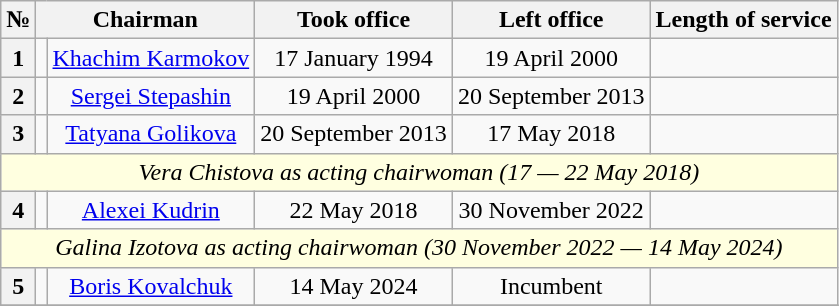<table class="wikitable" style="text-align:center;">
<tr>
<th>№</th>
<th colspan=2>Chairman</th>
<th>Took office</th>
<th>Left office</th>
<th>Length of service</th>
</tr>
<tr>
<th>1</th>
<td></td>
<td><a href='#'>Khachim Karmokov</a></td>
<td>17 January 1994</td>
<td>19 April 2000</td>
<td></td>
</tr>
<tr>
<th>2</th>
<td></td>
<td><a href='#'>Sergei Stepashin</a></td>
<td>19 April 2000</td>
<td>20 September 2013</td>
<td></td>
</tr>
<tr>
<th>3</th>
<td></td>
<td><a href='#'>Tatyana Golikova</a></td>
<td>20 September 2013</td>
<td>17 May 2018</td>
<td></td>
</tr>
<tr>
<td colspan=6 style="background:lightyellow;"><em>Vera Chistova as acting chairwoman (17 — 22 May 2018)</em></td>
</tr>
<tr>
<th>4</th>
<td></td>
<td><a href='#'>Alexei Kudrin</a></td>
<td>22 May 2018</td>
<td>30 November 2022</td>
<td></td>
</tr>
<tr>
<td colspan=6 style="background:lightyellow;"><em>Galina Izotova as acting chairwoman (30 November 2022 — 14 May 2024)</em></td>
</tr>
<tr>
<th>5</th>
<td></td>
<td><a href='#'>Boris Kovalchuk</a></td>
<td>14 May 2024</td>
<td>Incumbent</td>
<td></td>
</tr>
<tr>
</tr>
</table>
